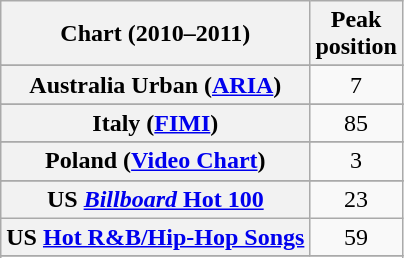<table class="wikitable sortable plainrowheaders" style="text-align:center;">
<tr>
<th scope="col">Chart (2010–2011)</th>
<th scope="col">Peak<br>position</th>
</tr>
<tr>
</tr>
<tr>
<th scope="row">Australia Urban (<a href='#'>ARIA</a>)</th>
<td>7</td>
</tr>
<tr>
</tr>
<tr>
</tr>
<tr>
</tr>
<tr>
</tr>
<tr>
</tr>
<tr>
</tr>
<tr>
</tr>
<tr>
</tr>
<tr>
<th scope="row">Italy (<a href='#'>FIMI</a>)</th>
<td>85</td>
</tr>
<tr>
</tr>
<tr>
<th scope="row">Poland (<a href='#'>Video Chart</a>)</th>
<td>3</td>
</tr>
<tr>
</tr>
<tr>
</tr>
<tr>
</tr>
<tr>
</tr>
<tr>
<th scope="row">US <a href='#'><em>Billboard</em> Hot 100</a></th>
<td>23</td>
</tr>
<tr>
<th scope="row">US <a href='#'>Hot R&B/Hip-Hop Songs</a></th>
<td>59</td>
</tr>
<tr>
</tr>
<tr>
</tr>
<tr>
</tr>
</table>
